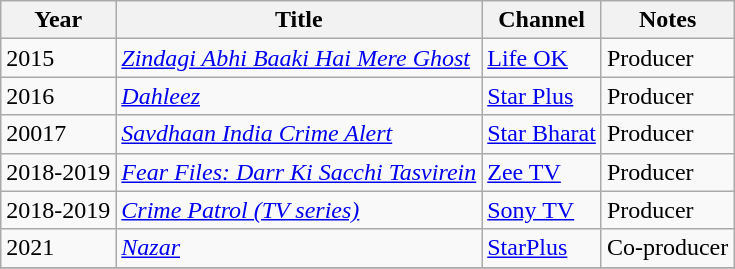<table class="wikitable sortable">
<tr>
<th>Year</th>
<th>Title</th>
<th>Channel</th>
<th>Notes</th>
</tr>
<tr>
<td>2015</td>
<td><em><a href='#'>Zindagi Abhi Baaki Hai Mere Ghost</a></em></td>
<td><a href='#'>Life OK</a></td>
<td>Producer</td>
</tr>
<tr>
<td>2016</td>
<td><em><a href='#'>Dahleez</a></em></td>
<td><a href='#'>Star Plus</a></td>
<td>Producer</td>
</tr>
<tr>
<td>20017</td>
<td><em><a href='#'>Savdhaan India Crime Alert</a></em></td>
<td><a href='#'>Star Bharat</a></td>
<td>Producer</td>
</tr>
<tr>
<td>2018-2019</td>
<td><em><a href='#'>Fear Files: Darr Ki Sacchi Tasvirein</a></em></td>
<td><a href='#'>Zee TV</a></td>
<td>Producer</td>
</tr>
<tr>
<td>2018-2019</td>
<td><em><a href='#'>Crime Patrol (TV series)</a></em></td>
<td><a href='#'>Sony TV</a></td>
<td>Producer</td>
</tr>
<tr>
<td>2021</td>
<td><em><a href='#'>Nazar</a></em></td>
<td><a href='#'>StarPlus</a></td>
<td>Co-producer</td>
</tr>
<tr>
</tr>
</table>
